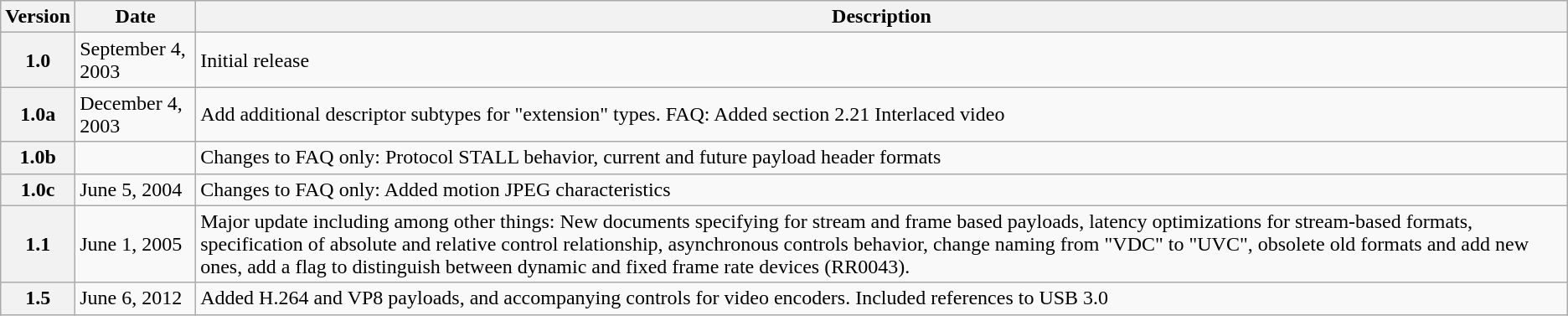<table class="wikitable">
<tr>
<th>Version</th>
<th>Date</th>
<th>Description</th>
</tr>
<tr>
<th>1.0</th>
<td>September 4, 2003</td>
<td>Initial release</td>
</tr>
<tr>
<th>1.0a</th>
<td>December 4, 2003</td>
<td>Add additional descriptor subtypes for "extension" types. FAQ: Added section 2.21 Interlaced video</td>
</tr>
<tr>
<th>1.0b</th>
<td></td>
<td>Changes to FAQ only: Protocol STALL behavior, current and future payload header formats</td>
</tr>
<tr>
<th>1.0c</th>
<td>June 5, 2004</td>
<td>Changes to FAQ only: Added motion JPEG characteristics</td>
</tr>
<tr>
<th>1.1</th>
<td>June 1, 2005</td>
<td>Major update including among other things: New documents specifying for stream and frame based payloads, latency optimizations for stream-based formats, specification of absolute and relative control relationship, asynchronous controls behavior, change naming from "VDC" to "UVC", obsolete old formats and add new ones, add a flag to distinguish between dynamic and fixed frame rate devices (RR0043).</td>
</tr>
<tr>
<th>1.5</th>
<td>June 6, 2012</td>
<td>Added H.264 and VP8 payloads, and accompanying controls for video encoders. Included references to USB 3.0</td>
</tr>
</table>
